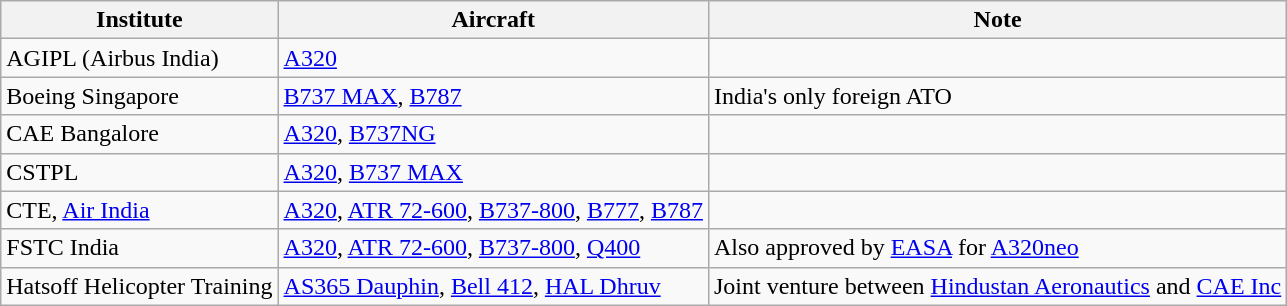<table class="wikitable">
<tr>
<th>Institute</th>
<th>Aircraft</th>
<th>Note</th>
</tr>
<tr>
<td>AGIPL (Airbus India)</td>
<td><a href='#'>A320</a></td>
<td></td>
</tr>
<tr>
<td>Boeing Singapore</td>
<td><a href='#'>B737 MAX</a>, <a href='#'>B787</a></td>
<td>India's only foreign ATO</td>
</tr>
<tr>
<td>CAE Bangalore</td>
<td><a href='#'>A320</a>, <a href='#'>B737NG</a></td>
<td></td>
</tr>
<tr>
<td>CSTPL</td>
<td><a href='#'>A320</a>, <a href='#'>B737 MAX</a></td>
<td></td>
</tr>
<tr>
<td>CTE, <a href='#'>Air India</a></td>
<td><a href='#'>A320</a>, <a href='#'>ATR 72-600</a>, <a href='#'>B737-800</a>, <a href='#'>B777</a>, <a href='#'>B787</a></td>
<td></td>
</tr>
<tr>
<td>FSTC India</td>
<td><a href='#'>A320</a>, <a href='#'>ATR 72-600</a>, <a href='#'>B737-800</a>, <a href='#'>Q400</a></td>
<td>Also approved by <a href='#'>EASA</a> for <a href='#'>A320neo</a></td>
</tr>
<tr>
<td>Hatsoff Helicopter Training</td>
<td><a href='#'>AS365 Dauphin</a>, <a href='#'>Bell 412</a>, <a href='#'>HAL Dhruv</a></td>
<td>Joint venture between <a href='#'>Hindustan Aeronautics</a> and <a href='#'>CAE Inc</a></td>
</tr>
</table>
